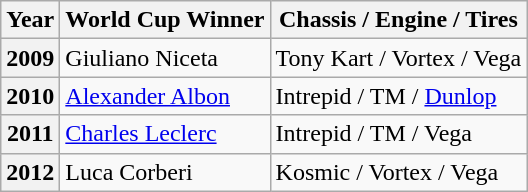<table class="wikitable">
<tr>
<th>Year</th>
<th>World Cup Winner </th>
<th>Chassis / Engine / Tires</th>
</tr>
<tr>
<th>2009</th>
<td> Giuliano Niceta</td>
<td>Tony Kart / Vortex / Vega</td>
</tr>
<tr>
<th>2010</th>
<td> <a href='#'>Alexander Albon</a></td>
<td>Intrepid / TM / <a href='#'>Dunlop</a></td>
</tr>
<tr>
<th>2011</th>
<td> <a href='#'>Charles Leclerc</a></td>
<td>Intrepid / TM / Vega</td>
</tr>
<tr>
<th>2012</th>
<td> Luca Corberi</td>
<td>Kosmic / Vortex / Vega</td>
</tr>
</table>
